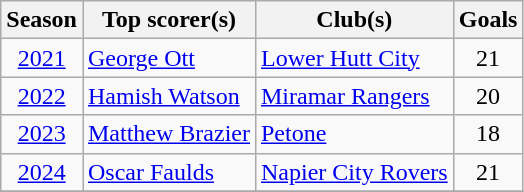<table class="wikitable" style="text-align:center;">
<tr>
<th>Season</th>
<th>Top scorer(s)</th>
<th>Club(s)</th>
<th>Goals</th>
</tr>
<tr>
<td><a href='#'>2021</a></td>
<td style="text-align:left;"> <a href='#'>George Ott</a></td>
<td style="text-align:left;"><a href='#'>Lower Hutt City</a></td>
<td>21</td>
</tr>
<tr>
<td><a href='#'>2022</a></td>
<td style="text-align:left;"> <a href='#'>Hamish Watson</a></td>
<td style="text-align:left;"><a href='#'>Miramar Rangers</a></td>
<td>20</td>
</tr>
<tr>
<td><a href='#'>2023</a></td>
<td style="text-align:left;"> <a href='#'>Matthew Brazier</a></td>
<td style="text-align:left;"><a href='#'>Petone</a></td>
<td>18</td>
</tr>
<tr>
<td><a href='#'>2024</a></td>
<td style="text-align:left;"> <a href='#'>Oscar Faulds</a></td>
<td style="text-align:left;"><a href='#'>Napier City Rovers</a></td>
<td>21</td>
</tr>
<tr>
</tr>
</table>
